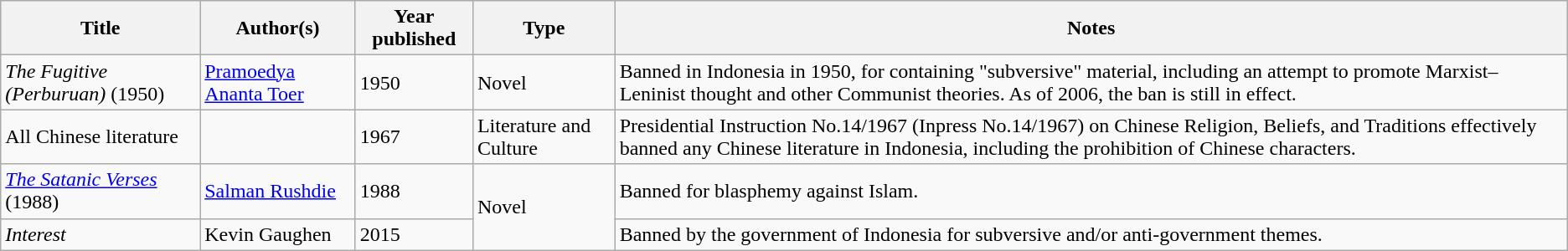<table class="wikitable sortable">
<tr>
<th>Title</th>
<th>Author(s)</th>
<th>Year published</th>
<th>Type</th>
<th class="unsortable">Notes</th>
</tr>
<tr>
<td><em>The Fugitive (Perburuan)</em> (1950)</td>
<td><a href='#'>Pramoedya Ananta Toer</a></td>
<td>1950</td>
<td>Novel</td>
<td>Banned in Indonesia in 1950, for containing "subversive" material, including an attempt to promote Marxist–Leninist thought and other Communist theories. As of 2006, the ban is still in effect.</td>
</tr>
<tr>
<td>All Chinese literature</td>
<td></td>
<td>1967</td>
<td>Literature and Culture</td>
<td>Presidential Instruction No.14/1967 (Inpress No.14/1967) on Chinese Religion, Beliefs, and Traditions effectively banned any Chinese literature in Indonesia, including the prohibition of Chinese characters.</td>
</tr>
<tr>
<td><em><a href='#'>The Satanic Verses</a></em> (1988)</td>
<td><a href='#'>Salman Rushdie</a></td>
<td>1988</td>
<td rowspan="2">Novel</td>
<td>Banned for blasphemy against Islam.</td>
</tr>
<tr>
<td><em>Interest</em></td>
<td>Kevin Gaughen</td>
<td>2015</td>
<td>Banned by the government of Indonesia for subversive and/or anti-government themes.</td>
</tr>
</table>
